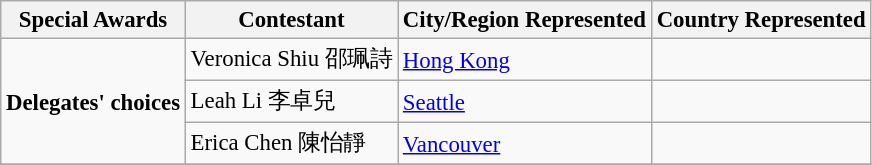<table class="wikitable sortable" style="font-size:95%;">
<tr>
<th>Special Awards</th>
<th>Contestant</th>
<th>City/Region Represented</th>
<th>Country Represented</th>
</tr>
<tr>
<td rowspan="3"><strong>Delegates' choices</strong></td>
<td>Veronica Shiu 邵珮詩</td>
<td><a href='#'>Hong Kong</a></td>
<td></td>
</tr>
<tr>
<td>Leah Li 李卓兒</td>
<td><a href='#'>Seattle</a></td>
<td></td>
</tr>
<tr>
<td>Erica Chen 陳怡靜</td>
<td><a href='#'>Vancouver</a></td>
<td></td>
</tr>
<tr>
</tr>
</table>
